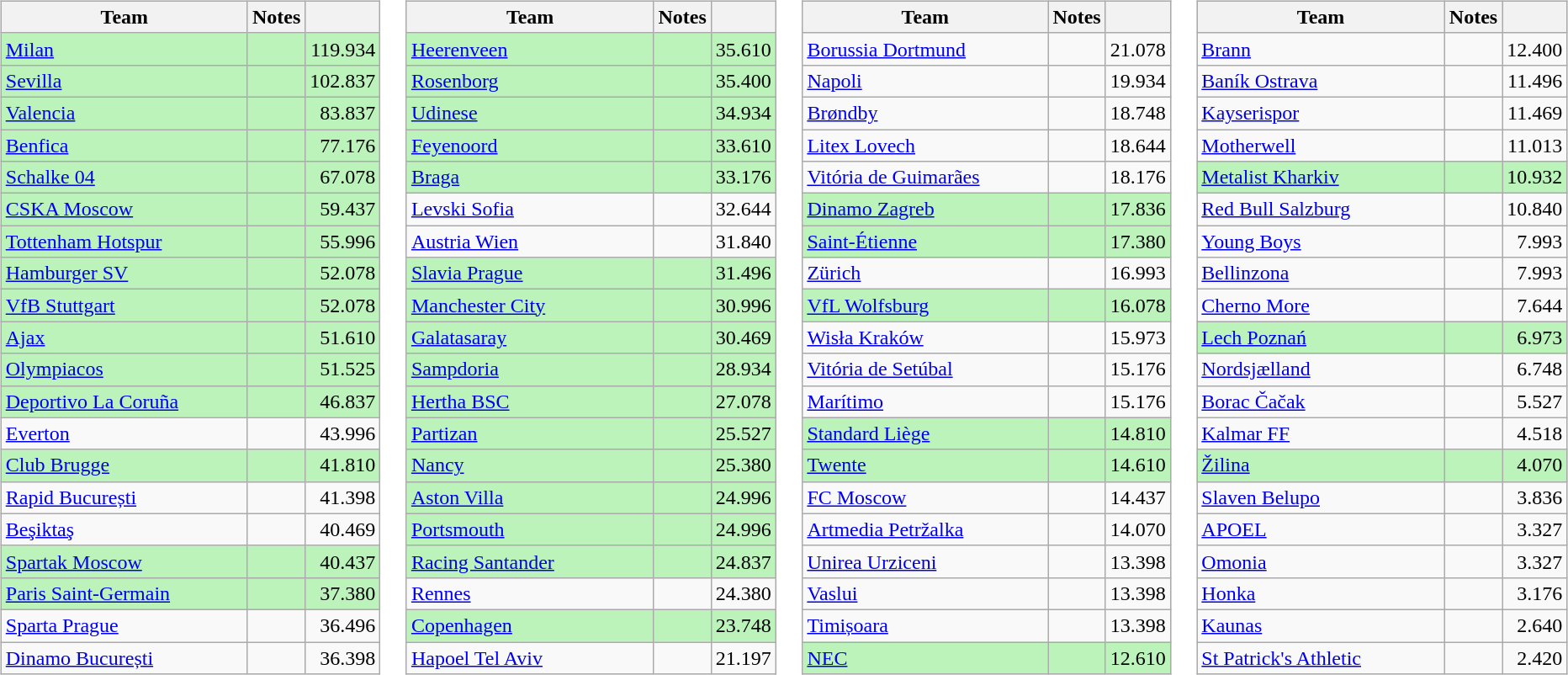<table>
<tr valign=top>
<td><br><table class="wikitable">
<tr>
<th width=200>Team</th>
<th>Notes</th>
<th></th>
</tr>
<tr bgcolor=#BBF3BB>
<td> <a href='#'>Milan</a></td>
<td></td>
<td align=right>119.934</td>
</tr>
<tr bgcolor=#BBF3BB>
<td> <a href='#'>Sevilla</a></td>
<td></td>
<td align=right>102.837</td>
</tr>
<tr bgcolor=#BBF3BB>
<td> <a href='#'>Valencia</a></td>
<td></td>
<td align=right>83.837</td>
</tr>
<tr bgcolor=#BBF3BB>
<td> <a href='#'>Benfica</a></td>
<td></td>
<td align=right>77.176</td>
</tr>
<tr bgcolor=#BBF3BB>
<td> <a href='#'>Schalke 04</a></td>
<td></td>
<td align=right>67.078</td>
</tr>
<tr bgcolor=#BBF3BB>
<td> <a href='#'>CSKA Moscow</a></td>
<td></td>
<td align=right>59.437</td>
</tr>
<tr bgcolor=#BBF3BB>
<td> <a href='#'>Tottenham Hotspur</a></td>
<td></td>
<td align=right>55.996</td>
</tr>
<tr bgcolor=#BBF3BB>
<td> <a href='#'>Hamburger SV</a></td>
<td></td>
<td align=right>52.078</td>
</tr>
<tr bgcolor=#BBF3BB>
<td> <a href='#'>VfB Stuttgart</a></td>
<td></td>
<td align=right>52.078</td>
</tr>
<tr bgcolor=#BBF3BB>
<td> <a href='#'>Ajax</a></td>
<td></td>
<td align=right>51.610</td>
</tr>
<tr bgcolor=#BBF3BB>
<td> <a href='#'>Olympiacos</a></td>
<td></td>
<td align=right>51.525</td>
</tr>
<tr bgcolor=#BBF3BB>
<td> <a href='#'>Deportivo La Coruña</a></td>
<td></td>
<td align=right>46.837</td>
</tr>
<tr>
<td> <a href='#'>Everton</a></td>
<td></td>
<td align=right>43.996</td>
</tr>
<tr bgcolor=#BBF3BB>
<td> <a href='#'>Club Brugge</a></td>
<td></td>
<td align=right>41.810</td>
</tr>
<tr>
<td> <a href='#'>Rapid București</a></td>
<td></td>
<td align=right>41.398</td>
</tr>
<tr>
<td> <a href='#'>Beşiktaş</a></td>
<td></td>
<td align=right>40.469</td>
</tr>
<tr bgcolor=#BBF3BB>
<td> <a href='#'>Spartak Moscow</a></td>
<td></td>
<td align=right>40.437</td>
</tr>
<tr bgcolor=#BBF3BB>
<td> <a href='#'>Paris Saint-Germain</a></td>
<td></td>
<td align=right>37.380</td>
</tr>
<tr>
<td> <a href='#'>Sparta Prague</a></td>
<td></td>
<td align=right>36.496</td>
</tr>
<tr>
<td> <a href='#'>Dinamo București</a></td>
<td></td>
<td align=right>36.398</td>
</tr>
</table>
</td>
<td><br><table class="wikitable">
<tr>
<th width=200>Team</th>
<th>Notes</th>
<th></th>
</tr>
<tr bgcolor=#BBF3BB>
<td> <a href='#'>Heerenveen</a></td>
<td></td>
<td align=right>35.610</td>
</tr>
<tr bgcolor=#BBF3BB>
<td> <a href='#'>Rosenborg</a></td>
<td></td>
<td align=right>35.400</td>
</tr>
<tr bgcolor=#BBF3BB>
<td> <a href='#'>Udinese</a></td>
<td></td>
<td align=right>34.934</td>
</tr>
<tr bgcolor=#BBF3BB>
<td> <a href='#'>Feyenoord</a></td>
<td></td>
<td align=right>33.610</td>
</tr>
<tr bgcolor=#BBF3BB>
<td> <a href='#'>Braga</a></td>
<td></td>
<td align=right>33.176</td>
</tr>
<tr>
<td> <a href='#'>Levski Sofia</a></td>
<td></td>
<td align=right>32.644</td>
</tr>
<tr>
<td> <a href='#'>Austria Wien</a></td>
<td></td>
<td align=right>31.840</td>
</tr>
<tr bgcolor=#BBF3BB>
<td> <a href='#'>Slavia Prague</a></td>
<td></td>
<td align=right>31.496</td>
</tr>
<tr bgcolor=#BBF3BB>
<td> <a href='#'>Manchester City</a></td>
<td></td>
<td align=right>30.996</td>
</tr>
<tr bgcolor=#BBF3BB>
<td> <a href='#'>Galatasaray</a></td>
<td></td>
<td align=right>30.469</td>
</tr>
<tr bgcolor=#BBF3BB>
<td> <a href='#'>Sampdoria</a></td>
<td></td>
<td align=right>28.934</td>
</tr>
<tr bgcolor=#BBF3BB>
<td> <a href='#'>Hertha BSC</a></td>
<td></td>
<td align=right>27.078</td>
</tr>
<tr bgcolor=#BBF3BB>
<td> <a href='#'>Partizan</a></td>
<td></td>
<td align=right>25.527</td>
</tr>
<tr bgcolor=#BBF3BB>
<td> <a href='#'>Nancy</a></td>
<td></td>
<td align=right>25.380</td>
</tr>
<tr bgcolor=#BBF3BB>
<td> <a href='#'>Aston Villa</a></td>
<td></td>
<td align=right>24.996</td>
</tr>
<tr bgcolor=#BBF3BB>
<td> <a href='#'>Portsmouth</a></td>
<td></td>
<td align=right>24.996</td>
</tr>
<tr bgcolor=#BBF3BB>
<td> <a href='#'>Racing Santander</a></td>
<td></td>
<td align=right>24.837</td>
</tr>
<tr>
<td> <a href='#'>Rennes</a></td>
<td></td>
<td align=right>24.380</td>
</tr>
<tr bgcolor=#BBF3BB>
<td> <a href='#'>Copenhagen</a></td>
<td></td>
<td align=right>23.748</td>
</tr>
<tr>
<td> <a href='#'>Hapoel Tel Aviv</a></td>
<td></td>
<td align=right>21.197</td>
</tr>
</table>
</td>
<td><br><table class="wikitable">
<tr>
<th width=200>Team</th>
<th>Notes</th>
<th></th>
</tr>
<tr>
<td> <a href='#'>Borussia Dortmund</a></td>
<td></td>
<td align=right>21.078</td>
</tr>
<tr>
<td> <a href='#'>Napoli</a></td>
<td></td>
<td align=right>19.934</td>
</tr>
<tr>
<td> <a href='#'>Brøndby</a></td>
<td></td>
<td align=right>18.748</td>
</tr>
<tr>
<td> <a href='#'>Litex Lovech</a></td>
<td></td>
<td align=right>18.644</td>
</tr>
<tr>
<td> <a href='#'>Vitória de Guimarães</a></td>
<td></td>
<td align=right>18.176</td>
</tr>
<tr bgcolor=#BBF3BB>
<td> <a href='#'>Dinamo Zagreb</a></td>
<td></td>
<td align=right>17.836</td>
</tr>
<tr bgcolor=#BBF3BB>
<td> <a href='#'>Saint-Étienne</a></td>
<td></td>
<td align=right>17.380</td>
</tr>
<tr>
<td> <a href='#'>Zürich</a></td>
<td></td>
<td align=right>16.993</td>
</tr>
<tr bgcolor=#BBF3BB>
<td> <a href='#'>VfL Wolfsburg</a></td>
<td></td>
<td align=right>16.078</td>
</tr>
<tr>
<td> <a href='#'>Wisła Kraków</a></td>
<td></td>
<td align=right>15.973</td>
</tr>
<tr>
<td> <a href='#'>Vitória de Setúbal</a></td>
<td></td>
<td align=right>15.176</td>
</tr>
<tr>
<td> <a href='#'>Marítimo</a></td>
<td></td>
<td align=right>15.176</td>
</tr>
<tr bgcolor=#BBF3BB>
<td> <a href='#'>Standard Liège</a></td>
<td></td>
<td align=right>14.810</td>
</tr>
<tr bgcolor=#BBF3BB>
<td> <a href='#'>Twente</a></td>
<td></td>
<td align=right>14.610</td>
</tr>
<tr>
<td> <a href='#'>FC Moscow</a></td>
<td></td>
<td align=right>14.437</td>
</tr>
<tr>
<td> <a href='#'>Artmedia Petržalka</a></td>
<td></td>
<td align=right>14.070</td>
</tr>
<tr>
<td> <a href='#'>Unirea Urziceni</a></td>
<td></td>
<td align=right>13.398</td>
</tr>
<tr>
<td> <a href='#'>Vaslui</a></td>
<td></td>
<td align=right>13.398</td>
</tr>
<tr>
<td> <a href='#'>Timișoara</a></td>
<td></td>
<td align=right>13.398</td>
</tr>
<tr bgcolor=#BBF3BB>
<td> <a href='#'>NEC</a></td>
<td></td>
<td align=right>12.610</td>
</tr>
</table>
</td>
<td><br><table class="wikitable">
<tr>
<th width=200>Team</th>
<th>Notes</th>
<th></th>
</tr>
<tr>
<td> <a href='#'>Brann</a></td>
<td></td>
<td align=right>12.400</td>
</tr>
<tr>
<td> <a href='#'>Baník Ostrava</a></td>
<td></td>
<td align=right>11.496</td>
</tr>
<tr>
<td> <a href='#'>Kayserispor</a></td>
<td></td>
<td align=right>11.469</td>
</tr>
<tr>
<td> <a href='#'>Motherwell</a></td>
<td></td>
<td align=right>11.013</td>
</tr>
<tr bgcolor=#BBF3BB>
<td> <a href='#'>Metalist Kharkiv</a></td>
<td></td>
<td align=right>10.932</td>
</tr>
<tr>
<td> <a href='#'>Red Bull Salzburg</a></td>
<td></td>
<td align=right>10.840</td>
</tr>
<tr>
<td> <a href='#'>Young Boys</a></td>
<td></td>
<td align=right>7.993</td>
</tr>
<tr>
<td> <a href='#'>Bellinzona</a></td>
<td></td>
<td align=right>7.993</td>
</tr>
<tr>
<td> <a href='#'>Cherno More</a></td>
<td></td>
<td align=right>7.644</td>
</tr>
<tr bgcolor=#BBF3BB>
<td> <a href='#'>Lech Poznań</a></td>
<td></td>
<td align=right>6.973</td>
</tr>
<tr>
<td> <a href='#'>Nordsjælland</a></td>
<td></td>
<td align=right>6.748</td>
</tr>
<tr>
<td> <a href='#'>Borac Čačak</a></td>
<td></td>
<td align=right>5.527</td>
</tr>
<tr>
<td> <a href='#'>Kalmar FF</a></td>
<td></td>
<td align=right>4.518</td>
</tr>
<tr bgcolor=#BBF3BB>
<td> <a href='#'>Žilina</a></td>
<td></td>
<td align=right>4.070</td>
</tr>
<tr>
<td> <a href='#'>Slaven Belupo</a></td>
<td></td>
<td align=right>3.836</td>
</tr>
<tr>
<td> <a href='#'>APOEL</a></td>
<td></td>
<td align=right>3.327</td>
</tr>
<tr>
<td> <a href='#'>Omonia</a></td>
<td></td>
<td align=right>3.327</td>
</tr>
<tr>
<td> <a href='#'>Honka</a></td>
<td></td>
<td align=right>3.176</td>
</tr>
<tr>
<td> <a href='#'>Kaunas</a></td>
<td></td>
<td align=right>2.640</td>
</tr>
<tr>
<td> <a href='#'>St Patrick's Athletic</a></td>
<td></td>
<td align=right>2.420</td>
</tr>
</table>
</td>
</tr>
</table>
